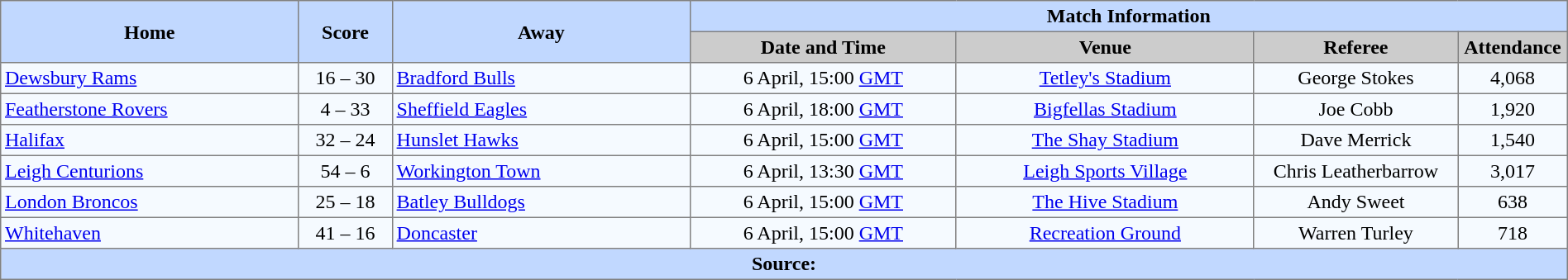<table border="1" cellpadding="3" cellspacing="0" style="border-collapse:collapse; text-align:center; width:100%;">
<tr style="background:#c1d8ff;">
<th rowspan="2" style="width:19%;">Home</th>
<th rowspan="2" style="width:6%;">Score</th>
<th rowspan="2" style="width:19%;">Away</th>
<th colspan=6>Match Information</th>
</tr>
<tr style="background:#ccc;">
<th width=17%>Date and Time</th>
<th width=19%>Venue</th>
<th width=13%>Referee</th>
<th width=7%>Attendance</th>
</tr>
<tr style="background:#f5faff;">
<td align=left> <a href='#'>Dewsbury Rams</a></td>
<td>16 – 30</td>
<td align=left> <a href='#'>Bradford Bulls</a></td>
<td>6 April, 15:00 <a href='#'>GMT</a></td>
<td><a href='#'>Tetley's Stadium</a></td>
<td>George Stokes</td>
<td>4,068</td>
</tr>
<tr style="background:#f5faff;">
<td align=left> <a href='#'>Featherstone Rovers</a></td>
<td>4 – 33</td>
<td align=left> <a href='#'>Sheffield Eagles</a></td>
<td>6 April, 18:00 <a href='#'>GMT</a></td>
<td><a href='#'>Bigfellas Stadium</a></td>
<td>Joe Cobb</td>
<td>1,920</td>
</tr>
<tr style="background:#f5faff;">
<td align=left> <a href='#'>Halifax</a></td>
<td>32 – 24</td>
<td align=left> <a href='#'>Hunslet Hawks</a></td>
<td>6 April, 15:00 <a href='#'>GMT</a></td>
<td><a href='#'>The Shay Stadium</a></td>
<td>Dave Merrick</td>
<td>1,540</td>
</tr>
<tr style="background:#f5faff;">
<td align=left> <a href='#'>Leigh Centurions</a></td>
<td>54 – 6</td>
<td align=left> <a href='#'>Workington Town</a></td>
<td>6 April, 13:30 <a href='#'>GMT</a></td>
<td><a href='#'>Leigh Sports Village</a></td>
<td>Chris Leatherbarrow</td>
<td>3,017</td>
</tr>
<tr style="background:#f5faff;">
<td align=left> <a href='#'>London Broncos</a></td>
<td>25 – 18</td>
<td align=left> <a href='#'>Batley Bulldogs</a></td>
<td>6 April, 15:00 <a href='#'>GMT</a></td>
<td><a href='#'>The Hive Stadium</a></td>
<td>Andy Sweet</td>
<td>638</td>
</tr>
<tr style="background:#f5faff;">
<td align=left> <a href='#'>Whitehaven</a></td>
<td>41 – 16</td>
<td align=left> <a href='#'>Doncaster</a></td>
<td>6 April, 15:00 <a href='#'>GMT</a></td>
<td><a href='#'>Recreation Ground</a></td>
<td>Warren Turley</td>
<td>718</td>
</tr>
<tr style="background:#c1d8ff;">
<th colspan=12>Source:</th>
</tr>
</table>
